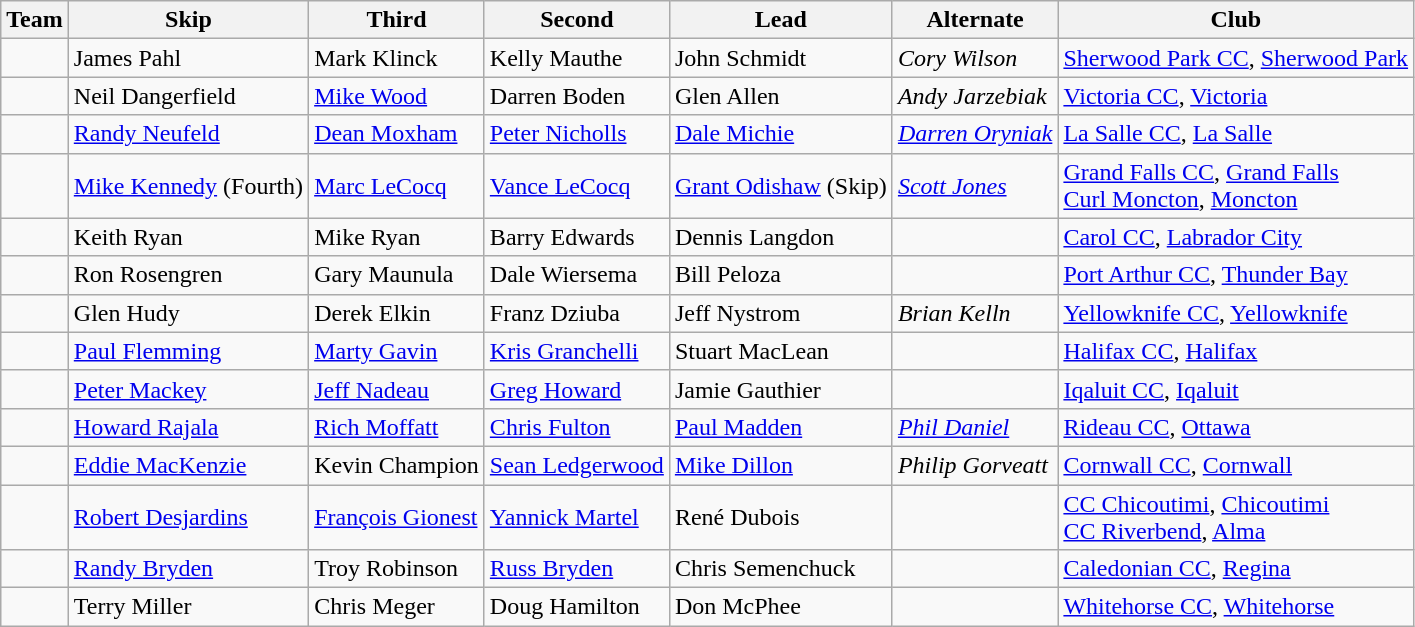<table class="wikitable">
<tr>
<th scope="col">Team</th>
<th scope="col">Skip</th>
<th scope="col">Third</th>
<th scope="col">Second</th>
<th scope="col">Lead</th>
<th scope="col">Alternate</th>
<th scope="col">Club</th>
</tr>
<tr>
<td></td>
<td>James Pahl</td>
<td>Mark Klinck</td>
<td>Kelly Mauthe</td>
<td>John Schmidt</td>
<td><em>Cory Wilson</em></td>
<td><a href='#'>Sherwood Park CC</a>, <a href='#'>Sherwood Park</a></td>
</tr>
<tr>
<td></td>
<td>Neil Dangerfield</td>
<td><a href='#'>Mike Wood</a></td>
<td>Darren Boden</td>
<td>Glen Allen</td>
<td><em>Andy Jarzebiak</em></td>
<td><a href='#'>Victoria CC</a>, <a href='#'>Victoria</a></td>
</tr>
<tr>
<td></td>
<td><a href='#'>Randy Neufeld</a></td>
<td><a href='#'>Dean Moxham</a></td>
<td><a href='#'>Peter Nicholls</a></td>
<td><a href='#'>Dale Michie</a></td>
<td><em><a href='#'>Darren Oryniak</a></em></td>
<td><a href='#'>La Salle CC</a>, <a href='#'>La Salle</a></td>
</tr>
<tr>
<td></td>
<td><a href='#'>Mike Kennedy</a> (Fourth)</td>
<td><a href='#'>Marc LeCocq</a></td>
<td><a href='#'>Vance LeCocq</a></td>
<td><a href='#'>Grant Odishaw</a> (Skip)</td>
<td><em><a href='#'>Scott Jones</a></em></td>
<td><a href='#'>Grand Falls CC</a>, <a href='#'>Grand Falls</a> <br> <a href='#'>Curl Moncton</a>, <a href='#'>Moncton</a></td>
</tr>
<tr>
<td></td>
<td>Keith Ryan</td>
<td>Mike Ryan</td>
<td>Barry Edwards</td>
<td>Dennis Langdon</td>
<td></td>
<td><a href='#'>Carol CC</a>, <a href='#'>Labrador City</a></td>
</tr>
<tr>
<td></td>
<td>Ron Rosengren</td>
<td>Gary Maunula</td>
<td>Dale Wiersema</td>
<td>Bill Peloza</td>
<td></td>
<td><a href='#'>Port Arthur CC</a>, <a href='#'>Thunder Bay</a></td>
</tr>
<tr>
<td></td>
<td>Glen Hudy</td>
<td>Derek Elkin</td>
<td>Franz Dziuba</td>
<td>Jeff Nystrom</td>
<td><em>Brian Kelln</em></td>
<td><a href='#'>Yellowknife CC</a>, <a href='#'>Yellowknife</a></td>
</tr>
<tr>
<td></td>
<td><a href='#'>Paul Flemming</a></td>
<td><a href='#'>Marty Gavin</a></td>
<td><a href='#'>Kris Granchelli</a></td>
<td>Stuart MacLean</td>
<td></td>
<td><a href='#'>Halifax CC</a>, <a href='#'>Halifax</a></td>
</tr>
<tr>
<td></td>
<td><a href='#'>Peter Mackey</a></td>
<td><a href='#'>Jeff Nadeau</a></td>
<td><a href='#'>Greg Howard</a></td>
<td>Jamie Gauthier</td>
<td></td>
<td><a href='#'>Iqaluit CC</a>, <a href='#'>Iqaluit</a></td>
</tr>
<tr>
<td></td>
<td><a href='#'>Howard Rajala</a></td>
<td><a href='#'>Rich Moffatt</a></td>
<td><a href='#'>Chris Fulton</a></td>
<td><a href='#'>Paul Madden</a></td>
<td><em><a href='#'>Phil Daniel</a></em></td>
<td><a href='#'>Rideau CC</a>, <a href='#'>Ottawa</a></td>
</tr>
<tr>
<td></td>
<td><a href='#'>Eddie MacKenzie</a></td>
<td>Kevin Champion</td>
<td><a href='#'>Sean Ledgerwood</a></td>
<td><a href='#'>Mike Dillon</a></td>
<td><em>Philip Gorveatt</em></td>
<td><a href='#'>Cornwall CC</a>, <a href='#'>Cornwall</a></td>
</tr>
<tr>
<td></td>
<td><a href='#'>Robert Desjardins</a></td>
<td><a href='#'>François Gionest</a></td>
<td><a href='#'>Yannick Martel</a></td>
<td>René Dubois</td>
<td></td>
<td><a href='#'>CC Chicoutimi</a>, <a href='#'>Chicoutimi</a><br><a href='#'>CC Riverbend</a>, <a href='#'>Alma</a></td>
</tr>
<tr>
<td></td>
<td><a href='#'>Randy Bryden</a></td>
<td>Troy Robinson</td>
<td><a href='#'>Russ Bryden</a></td>
<td>Chris Semenchuck</td>
<td></td>
<td><a href='#'>Caledonian CC</a>, <a href='#'>Regina</a></td>
</tr>
<tr>
<td></td>
<td>Terry Miller</td>
<td>Chris Meger</td>
<td>Doug Hamilton</td>
<td>Don McPhee</td>
<td></td>
<td><a href='#'>Whitehorse CC</a>, <a href='#'>Whitehorse</a></td>
</tr>
</table>
